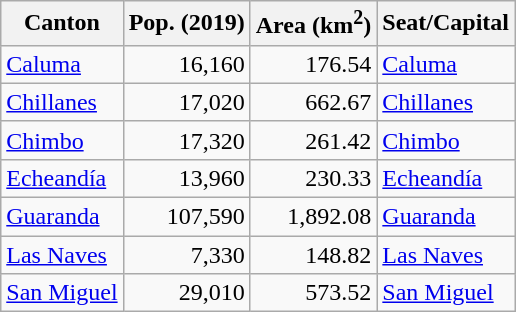<table class="wikitable sortable">
<tr>
<th>Canton</th>
<th>Pop. (2019)</th>
<th>Area (km<sup>2</sup>)</th>
<th>Seat/Capital</th>
</tr>
<tr>
<td><a href='#'>Caluma</a></td>
<td align=right>16,160</td>
<td align="right">176.54</td>
<td><a href='#'>Caluma</a></td>
</tr>
<tr>
<td><a href='#'>Chillanes</a></td>
<td align=right>17,020</td>
<td align="right">662.67</td>
<td><a href='#'>Chillanes</a></td>
</tr>
<tr>
<td><a href='#'>Chimbo</a></td>
<td align=right>17,320</td>
<td align="right">261.42</td>
<td><a href='#'>Chimbo</a></td>
</tr>
<tr>
<td><a href='#'>Echeandía</a></td>
<td align=right>13,960</td>
<td align="right">230.33</td>
<td><a href='#'>Echeandía</a></td>
</tr>
<tr>
<td><a href='#'>Guaranda</a></td>
<td align=right>107,590</td>
<td align="right">1,892.08</td>
<td><a href='#'>Guaranda</a></td>
</tr>
<tr>
<td><a href='#'>Las Naves</a></td>
<td align=right>7,330</td>
<td align="right">148.82</td>
<td><a href='#'>Las Naves</a></td>
</tr>
<tr>
<td><a href='#'>San Miguel</a></td>
<td align=right>29,010</td>
<td align="right">573.52</td>
<td><a href='#'>San Miguel</a></td>
</tr>
</table>
